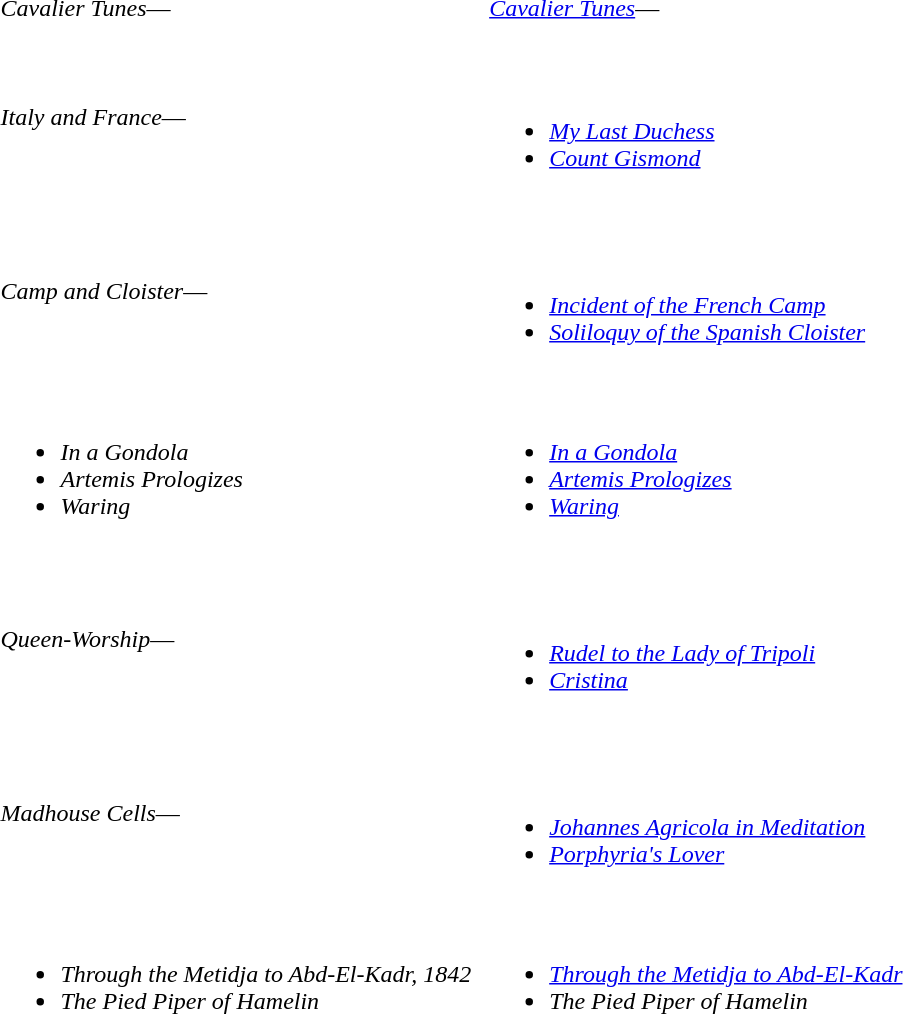<table cellpadding="5">
<tr>
<td></td>
<td></td>
</tr>
<tr>
<td><em>Cavalier Tunes</em>—<br></td>
<td><em><a href='#'>Cavalier Tunes</a></em>—<br></td>
</tr>
<tr>
<td><em>Italy and France</em>—<br></td>
<td><br><br><ul><li><em><a href='#'>My Last Duchess</a></em></li><li><em><a href='#'>Count Gismond</a></em></li></ul></td>
</tr>
<tr>
<td><em>Camp and Cloister</em>—<br></td>
<td><br><br><ul><li><em><a href='#'>Incident of the French Camp</a></em></li><li><em><a href='#'>Soliloquy of the Spanish Cloister</a></em></li></ul></td>
</tr>
<tr>
<td><br><ul><li><em>In a Gondola</em></li><li><em>Artemis Prologizes</em></li><li><em>Waring</em></li></ul></td>
<td><br><ul><li><em><a href='#'>In a Gondola</a></em></li><li><em><a href='#'>Artemis Prologizes</a></em></li><li><em><a href='#'>Waring</a></em></li></ul></td>
</tr>
<tr>
<td><em>Queen-Worship</em>—<br></td>
<td><br><br><ul><li><em><a href='#'>Rudel to the Lady of Tripoli</a></em></li><li><em><a href='#'>Cristina</a></em></li></ul></td>
</tr>
<tr>
<td><em>Madhouse Cells</em>—<br></td>
<td><br><br><ul><li><em><a href='#'>Johannes Agricola in Meditation</a></em></li><li><em><a href='#'>Porphyria's Lover</a></em></li></ul></td>
</tr>
<tr>
<td><br><ul><li><em>Through the Metidja to Abd-El-Kadr, 1842</em></li><li><em>The Pied Piper of Hamelin</em></li></ul></td>
<td><br><ul><li><em><a href='#'>Through the Metidja to Abd-El-Kadr</a></em></li><li><em>The Pied Piper of Hamelin</em></li></ul></td>
</tr>
</table>
